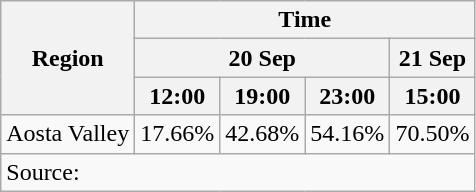<table class="wikitable" style=text-align:left>
<tr>
<th rowspan=3>Region</th>
<th colspan=4>Time</th>
</tr>
<tr>
<th colspan=3>20 Sep</th>
<th>21 Sep</th>
</tr>
<tr>
<th>12:00</th>
<th>19:00</th>
<th>23:00</th>
<th>15:00</th>
</tr>
<tr>
<td>Aosta Valley</td>
<td>17.66%</td>
<td>42.68%</td>
<td>54.16%</td>
<td>70.50%</td>
</tr>
<tr>
<td colspan=5>Source: </td>
</tr>
</table>
